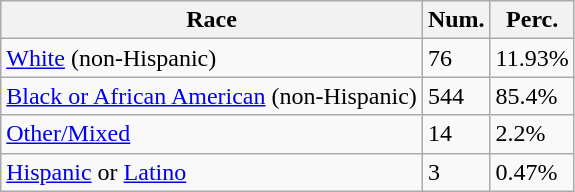<table class="wikitable">
<tr>
<th>Race</th>
<th>Num.</th>
<th>Perc.</th>
</tr>
<tr>
<td><a href='#'>White</a> (non-Hispanic)</td>
<td>76</td>
<td>11.93%</td>
</tr>
<tr>
<td><a href='#'>Black or African American</a> (non-Hispanic)</td>
<td>544</td>
<td>85.4%</td>
</tr>
<tr>
<td><a href='#'>Other/Mixed</a></td>
<td>14</td>
<td>2.2%</td>
</tr>
<tr>
<td><a href='#'>Hispanic</a> or <a href='#'>Latino</a></td>
<td>3</td>
<td>0.47%</td>
</tr>
</table>
